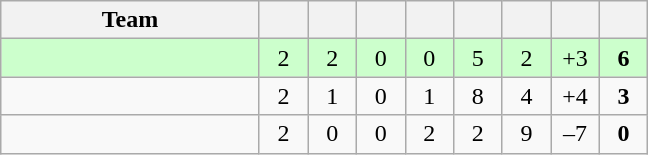<table class="wikitable" style="text-align: center;">
<tr>
<th width=165>Team</th>
<th width=25></th>
<th width=25></th>
<th width=25></th>
<th width=25></th>
<th width=25></th>
<th width=25></th>
<th width=25></th>
<th width=25></th>
</tr>
<tr style="background:#ccffcc;">
<td style="text-align:left;"></td>
<td>2</td>
<td>2</td>
<td>0</td>
<td>0</td>
<td>5</td>
<td>2</td>
<td>+3</td>
<td><strong>6</strong></td>
</tr>
<tr align=center>
<td style="text-align:left;"></td>
<td>2</td>
<td>1</td>
<td>0</td>
<td>1</td>
<td>8</td>
<td>4</td>
<td>+4</td>
<td><strong>3</strong></td>
</tr>
<tr align=center>
<td style="text-align:left;"></td>
<td>2</td>
<td>0</td>
<td>0</td>
<td>2</td>
<td>2</td>
<td>9</td>
<td>–7</td>
<td><strong>0</strong></td>
</tr>
</table>
